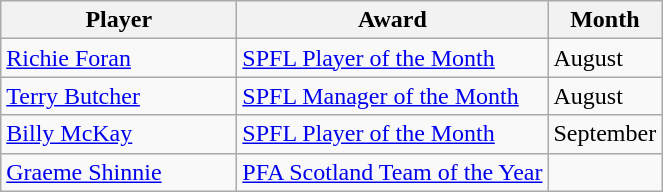<table class="wikitable">
<tr>
<th width="150">Player</th>
<th>Award</th>
<th>Month</th>
</tr>
<tr>
<td> <a href='#'>Richie Foran</a></td>
<td><a href='#'>SPFL Player of the Month</a></td>
<td>August</td>
</tr>
<tr>
<td> <a href='#'>Terry Butcher</a></td>
<td><a href='#'>SPFL Manager of the Month</a></td>
<td>August</td>
</tr>
<tr>
<td> <a href='#'>Billy McKay</a></td>
<td><a href='#'>SPFL Player of the Month</a></td>
<td>September</td>
</tr>
<tr>
<td> <a href='#'>Graeme Shinnie</a></td>
<td><a href='#'>PFA Scotland Team of the Year</a></td>
</tr>
</table>
